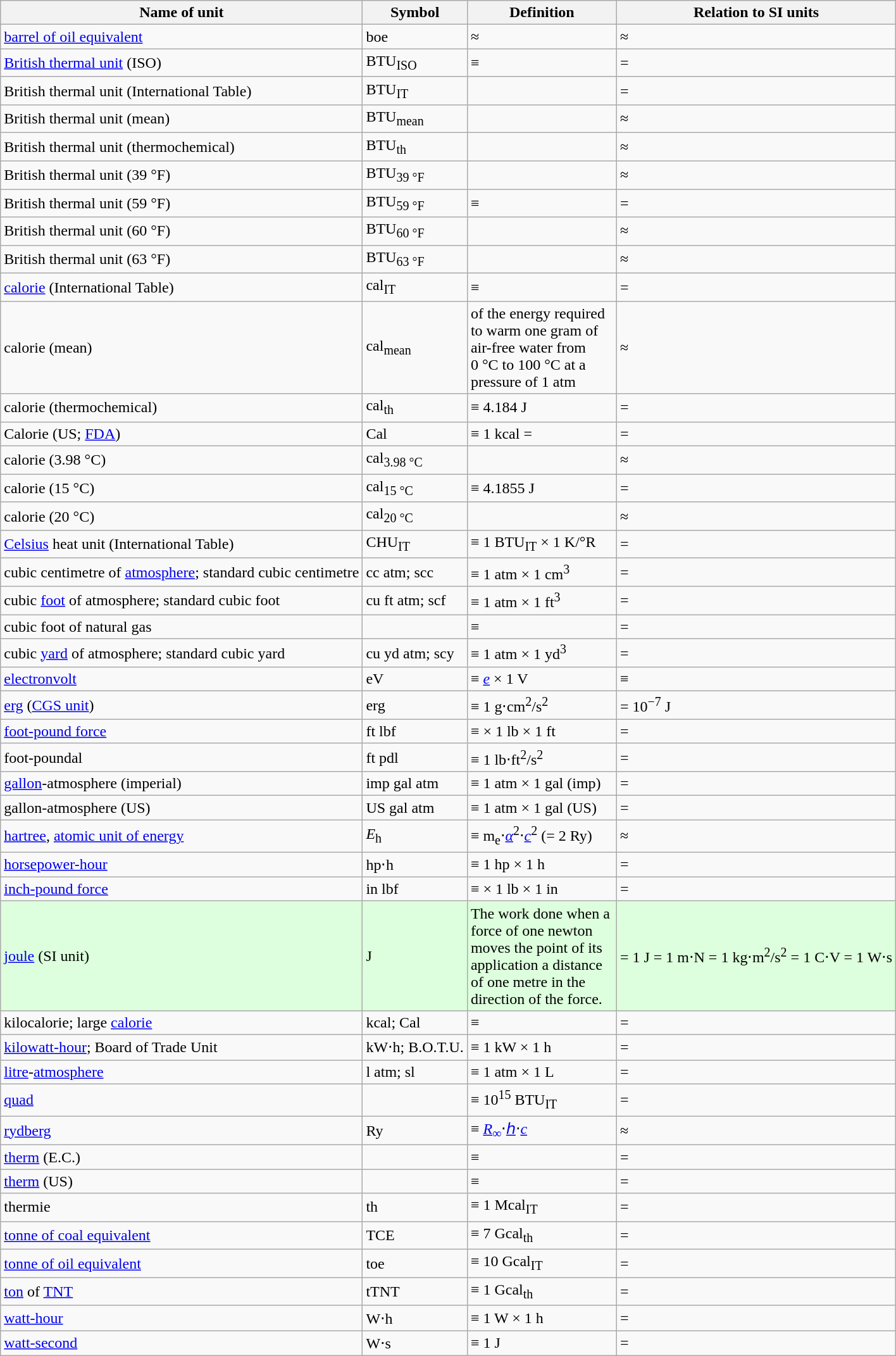<table class="wikitable">
<tr>
<th>Name of unit</th>
<th>Symbol</th>
<th width="150pt">Definition</th>
<th>Relation to SI units</th>
</tr>
<tr>
<td><a href='#'>barrel of oil equivalent</a></td>
<td>boe</td>
<td>≈ </td>
<td>≈ </td>
</tr>
<tr>
<td><a href='#'>British thermal unit</a> (ISO)</td>
<td>BTU<sub>ISO</sub></td>
<td>≡ </td>
<td>= </td>
</tr>
<tr>
<td>British thermal unit (International Table)</td>
<td>BTU<sub>IT</sub></td>
<td></td>
<td>= </td>
</tr>
<tr>
<td>British thermal unit (mean)</td>
<td>BTU<sub>mean</sub></td>
<td></td>
<td>≈ </td>
</tr>
<tr>
<td>British thermal unit (thermochemical)</td>
<td>BTU<sub>th</sub></td>
<td></td>
<td>≈ </td>
</tr>
<tr>
<td>British thermal unit (39 °F)</td>
<td>BTU<sub>39 °F</sub></td>
<td></td>
<td>≈ </td>
</tr>
<tr>
<td>British thermal unit (59 °F)</td>
<td>BTU<sub>59 °F</sub></td>
<td>≡ </td>
<td>= </td>
</tr>
<tr>
<td>British thermal unit (60 °F)</td>
<td>BTU<sub>60 °F</sub></td>
<td></td>
<td>≈ </td>
</tr>
<tr>
<td>British thermal unit (63 °F)</td>
<td>BTU<sub>63 °F</sub></td>
<td></td>
<td>≈ </td>
</tr>
<tr>
<td><a href='#'>calorie</a> (International Table)</td>
<td>cal<sub>IT</sub></td>
<td>≡ </td>
<td>= </td>
</tr>
<tr>
<td>calorie (mean)</td>
<td>cal<sub>mean</sub></td>
<td> of the energy required to warm one gram of air-free water from 0 °C to 100 °C at a pressure of 1 atm</td>
<td>≈ </td>
</tr>
<tr>
<td>calorie (thermochemical)</td>
<td>cal<sub>th</sub></td>
<td>≡ 4.184 J</td>
<td>= </td>
</tr>
<tr>
<td>Calorie (US; <a href='#'>FDA</a>)</td>
<td>Cal</td>
<td>≡ 1 kcal = </td>
<td>= </td>
</tr>
<tr>
<td>calorie (3.98 °C)</td>
<td>cal<sub>3.98 °C</sub></td>
<td></td>
<td>≈ </td>
</tr>
<tr>
<td>calorie (15 °C)</td>
<td>cal<sub>15 °C</sub></td>
<td>≡ 4.1855 J</td>
<td>= </td>
</tr>
<tr>
<td>calorie (20 °C)</td>
<td>cal<sub>20 °C</sub></td>
<td></td>
<td>≈ </td>
</tr>
<tr>
<td><a href='#'>Celsius</a> heat unit (International Table)</td>
<td>CHU<sub>IT</sub></td>
<td>≡ 1 BTU<sub>IT</sub> × 1 K/°R</td>
<td>= </td>
</tr>
<tr>
<td>cubic centimetre of <a href='#'>atmosphere</a>; standard cubic centimetre</td>
<td>cc atm; scc</td>
<td>≡ 1 atm × 1 cm<sup>3</sup></td>
<td>= </td>
</tr>
<tr>
<td>cubic <a href='#'>foot</a> of atmosphere; standard cubic foot</td>
<td>cu ft atm; scf</td>
<td>≡ 1 atm × 1 ft<sup>3</sup></td>
<td>= </td>
</tr>
<tr>
<td>cubic foot of natural gas</td>
<td></td>
<td>≡ </td>
<td>= </td>
</tr>
<tr>
<td>cubic <a href='#'>yard</a> of atmosphere; standard cubic yard</td>
<td>cu yd atm; scy</td>
<td>≡ 1 atm × 1 yd<sup>3</sup></td>
<td>= </td>
</tr>
<tr>
<td><a href='#'>electronvolt</a></td>
<td>eV</td>
<td>≡ <a href='#'><em>e</em></a> × 1 V</td>
<td>≡ </td>
</tr>
<tr>
<td><a href='#'>erg</a> (<a href='#'>CGS&nbsp;unit</a>)</td>
<td>erg</td>
<td>≡ 1 g⋅cm<sup>2</sup>/s<sup>2</sup></td>
<td>= 10<sup>−7</sup> J</td>
</tr>
<tr>
<td><a href='#'>foot-pound force</a></td>
<td>ft lbf</td>
<td>≡  × 1 lb × 1 ft</td>
<td>= </td>
</tr>
<tr>
<td>foot-poundal</td>
<td>ft pdl</td>
<td>≡ 1 lb⋅ft<sup>2</sup>/s<sup>2</sup></td>
<td>= </td>
</tr>
<tr>
<td><a href='#'>gallon</a>-atmosphere (imperial)</td>
<td>imp gal atm</td>
<td>≡ 1 atm × 1 gal (imp)</td>
<td>= </td>
</tr>
<tr>
<td>gallon-atmosphere (US)</td>
<td>US gal atm</td>
<td>≡ 1 atm × 1 gal (US)</td>
<td>= </td>
</tr>
<tr>
<td><a href='#'>hartree</a>, <a href='#'>atomic unit of energy</a></td>
<td><em>E</em><sub>h</sub></td>
<td>≡ m<sub>e</sub>⋅<a href='#'><em>α</em></a><sup>2</sup>⋅<a href='#'><em>c</em></a><sup>2</sup> (= 2 Ry)</td>
<td>≈ </td>
</tr>
<tr>
<td><a href='#'>horsepower-hour</a></td>
<td>hp⋅h</td>
<td>≡ 1 hp × 1 h</td>
<td>= </td>
</tr>
<tr>
<td><a href='#'>inch-pound force</a></td>
<td>in lbf</td>
<td>≡  × 1 lb × 1 in</td>
<td>= </td>
</tr>
<tr style="background:#dfd;">
<td><a href='#'>joule</a> (SI unit)</td>
<td>J</td>
<td>The work done when a force of one newton moves the point of its application a distance of one metre in the direction of the force.</td>
<td>= 1 J = 1 m⋅N = 1 kg⋅m<sup>2</sup>/s<sup>2</sup> = 1 C⋅V = 1 W⋅s</td>
</tr>
<tr>
<td>kilocalorie; large <a href='#'>calorie</a></td>
<td>kcal; Cal</td>
<td>≡ </td>
<td>= </td>
</tr>
<tr>
<td><a href='#'>kilowatt-hour</a>; Board of Trade Unit</td>
<td>kW⋅h; B.O.T.U.</td>
<td>≡ 1 kW × 1 h</td>
<td>= </td>
</tr>
<tr>
<td><a href='#'>litre</a>-<a href='#'>atmosphere</a></td>
<td>l atm; sl</td>
<td>≡ 1 atm × 1 L</td>
<td>= </td>
</tr>
<tr>
<td><a href='#'>quad</a></td>
<td></td>
<td>≡ 10<sup>15</sup> BTU<sub>IT</sub></td>
<td>= </td>
</tr>
<tr>
<td><a href='#'>rydberg</a></td>
<td>Ry</td>
<td>≡ <em><a href='#'>R</a></em><a href='#'><sub>∞</sub></a>⋅<a href='#'>ℎ</a>⋅<a href='#'><em>c</em></a></td>
<td>≈ </td>
</tr>
<tr>
<td><a href='#'>therm</a> (E.C.)</td>
<td></td>
<td>≡ </td>
<td>= </td>
</tr>
<tr>
<td><a href='#'>therm</a> (US)</td>
<td></td>
<td>≡ </td>
<td>= </td>
</tr>
<tr>
<td>thermie</td>
<td>th</td>
<td>≡ 1 Mcal<sub>IT</sub></td>
<td>= </td>
</tr>
<tr>
<td><a href='#'>tonne of coal equivalent</a></td>
<td>TCE</td>
<td>≡ 7 Gcal<sub>th</sub></td>
<td>= </td>
</tr>
<tr>
<td><a href='#'>tonne of oil equivalent</a></td>
<td>toe</td>
<td>≡ 10 Gcal<sub>IT</sub></td>
<td>= </td>
</tr>
<tr>
<td><a href='#'>ton</a> of <a href='#'>TNT</a></td>
<td>tTNT</td>
<td>≡ 1 Gcal<sub>th</sub></td>
<td>= </td>
</tr>
<tr>
<td><a href='#'>watt-hour</a></td>
<td>W⋅h</td>
<td>≡ 1 W × 1 h</td>
<td>= </td>
</tr>
<tr>
<td><a href='#'>watt-second</a></td>
<td>W⋅s</td>
<td>≡ 1 J</td>
<td>= </td>
</tr>
</table>
